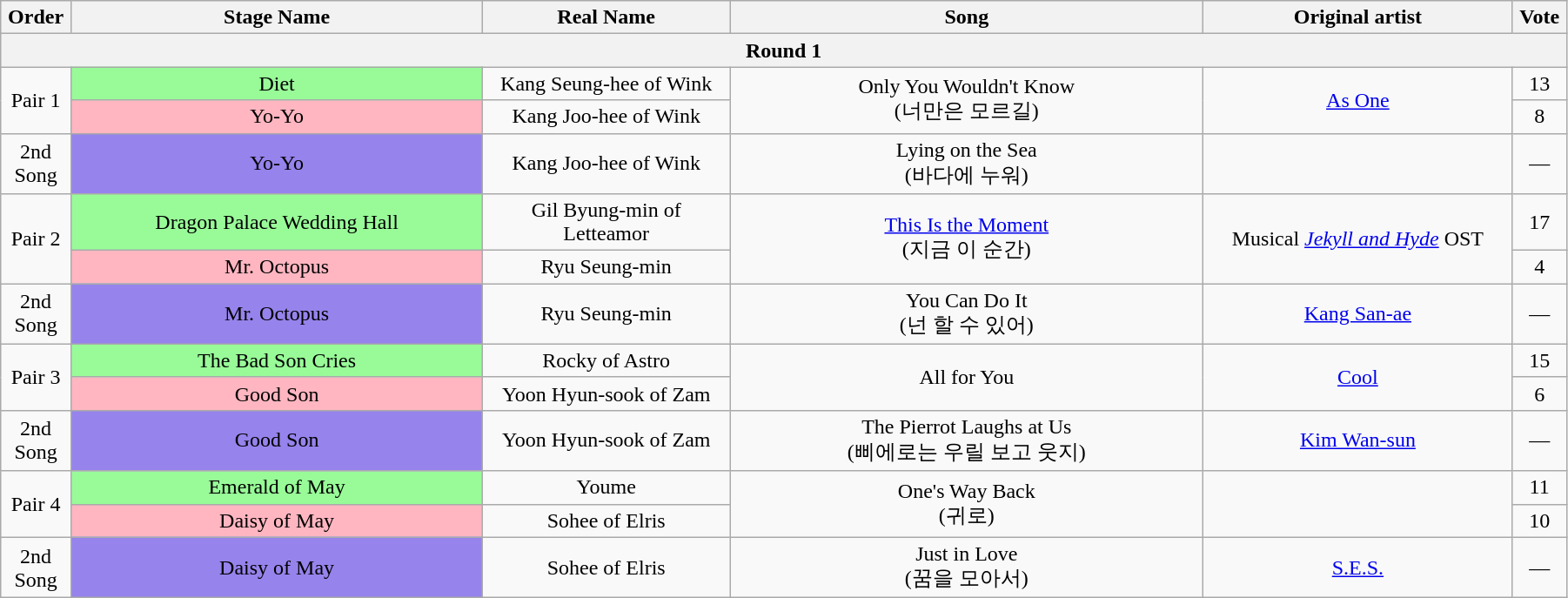<table class="wikitable" style="text-align:center; width:95%;">
<tr>
<th style="width:1%;">Order</th>
<th style="width:20%;">Stage Name</th>
<th style="width:12%;">Real Name</th>
<th style="width:23%;">Song</th>
<th style="width:15%;">Original artist</th>
<th style="width:1%;">Vote</th>
</tr>
<tr>
<th colspan=6>Round 1</th>
</tr>
<tr>
<td rowspan=2>Pair 1</td>
<td bgcolor="palegreen">Diet</td>
<td>Kang Seung-hee of Wink</td>
<td rowspan=2>Only You Wouldn't Know<br>(너만은 모르길)</td>
<td rowspan=2><a href='#'>As One</a></td>
<td>13</td>
</tr>
<tr>
<td bgcolor="lightpink">Yo-Yo</td>
<td>Kang Joo-hee of Wink</td>
<td>8</td>
</tr>
<tr>
<td>2nd Song</td>
<td bgcolor="#9683EC">Yo-Yo</td>
<td>Kang Joo-hee of Wink</td>
<td>Lying on the Sea<br>(바다에 누워)</td>
<td></td>
<td>—</td>
</tr>
<tr>
<td rowspan=2>Pair 2</td>
<td bgcolor="palegreen">Dragon Palace Wedding Hall</td>
<td>Gil Byung-min of Letteamor</td>
<td rowspan=2><a href='#'>This Is the Moment</a> <br>(지금 이 순간)</td>
<td rowspan=2>Musical <em><a href='#'>Jekyll and Hyde</a></em> OST</td>
<td>17</td>
</tr>
<tr>
<td bgcolor="lightpink">Mr. Octopus</td>
<td>Ryu Seung-min</td>
<td>4</td>
</tr>
<tr>
<td>2nd Song</td>
<td bgcolor="#9683EC">Mr. Octopus</td>
<td>Ryu Seung-min</td>
<td>You Can Do It<br>(넌 할 수 있어)</td>
<td><a href='#'>Kang San-ae</a></td>
<td>—</td>
</tr>
<tr>
<td rowspan=2>Pair 3</td>
<td bgcolor="palegreen">The Bad Son Cries</td>
<td>Rocky of Astro</td>
<td rowspan=2>All for You</td>
<td rowspan=2><a href='#'>Cool</a></td>
<td>15</td>
</tr>
<tr>
<td bgcolor="lightpink">Good Son</td>
<td>Yoon Hyun-sook of Zam</td>
<td>6</td>
</tr>
<tr>
<td>2nd Song</td>
<td bgcolor="#9683EC">Good Son</td>
<td>Yoon Hyun-sook of Zam</td>
<td>The Pierrot Laughs at Us<br>(삐에로는 우릴 보고 웃지)</td>
<td><a href='#'>Kim Wan-sun</a></td>
<td>—</td>
</tr>
<tr>
<td rowspan=2>Pair 4</td>
<td bgcolor="palegreen">Emerald of May</td>
<td>Youme</td>
<td rowspan=2>One's Way Back<br>(귀로)</td>
<td rowspan=2></td>
<td>11</td>
</tr>
<tr>
<td bgcolor="lightpink">Daisy of May</td>
<td>Sohee of Elris</td>
<td>10</td>
</tr>
<tr>
<td>2nd Song</td>
<td bgcolor="#9683EC">Daisy of May</td>
<td>Sohee of Elris</td>
<td>Just in Love<br>(꿈을 모아서)</td>
<td><a href='#'>S.E.S.</a></td>
<td>—</td>
</tr>
</table>
